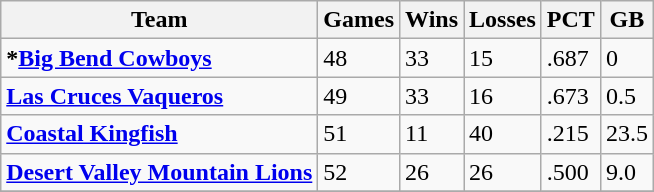<table class="wikitable">
<tr>
<th>Team</th>
<th>Games</th>
<th>Wins</th>
<th>Losses</th>
<th>PCT</th>
<th>GB</th>
</tr>
<tr>
<td><strong>*<a href='#'>Big Bend Cowboys</a></strong></td>
<td>48</td>
<td>33</td>
<td>15</td>
<td>.687</td>
<td>0</td>
</tr>
<tr>
<td><strong><a href='#'>Las Cruces Vaqueros</a></strong></td>
<td>49</td>
<td>33</td>
<td>16</td>
<td>.673</td>
<td>0.5</td>
</tr>
<tr>
<td><strong><a href='#'>Coastal Kingfish</a></strong></td>
<td>51</td>
<td>11</td>
<td>40</td>
<td>.215</td>
<td>23.5</td>
</tr>
<tr>
<td><strong><a href='#'>Desert Valley Mountain Lions</a></strong></td>
<td>52</td>
<td>26</td>
<td>26</td>
<td>.500</td>
<td>9.0</td>
</tr>
<tr>
</tr>
</table>
